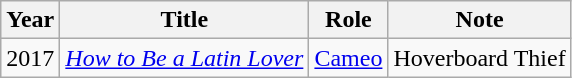<table class="wikitable">
<tr>
<th>Year</th>
<th>Title</th>
<th>Role</th>
<th>Note</th>
</tr>
<tr>
<td>2017</td>
<td><em><a href='#'>How to Be a Latin Lover</a></em></td>
<td><a href='#'>Cameo</a></td>
<td>Hoverboard Thief</td>
</tr>
</table>
